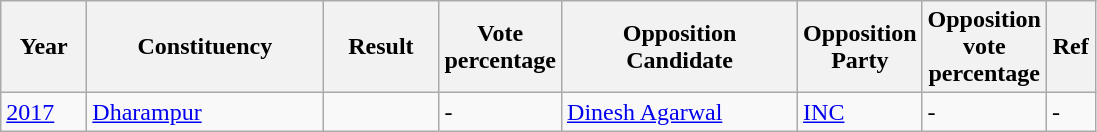<table class="sortable wikitable">
<tr>
<th width=50>Year</th>
<th width=150>Constituency</th>
<th width=70>Result</th>
<th width=70>Vote percentage</th>
<th width=150>Opposition Candidate</th>
<th width=70>Opposition Party</th>
<th width=70>Opposition vote percentage</th>
<th width=25>Ref</th>
</tr>
<tr>
<td><a href='#'>2017</a></td>
<td><a href='#'>Dharampur</a></td>
<td></td>
<td>-</td>
<td><a href='#'>Dinesh Agarwal</a></td>
<td><a href='#'>INC</a></td>
<td>-</td>
<td>-</td>
</tr>
</table>
